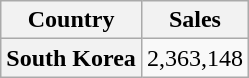<table class="wikitable plainrowheaders">
<tr>
<th scope="col">Country</th>
<th scope="col">Sales</th>
</tr>
<tr>
<th scope="row">South Korea </th>
<td>2,363,148</td>
</tr>
</table>
